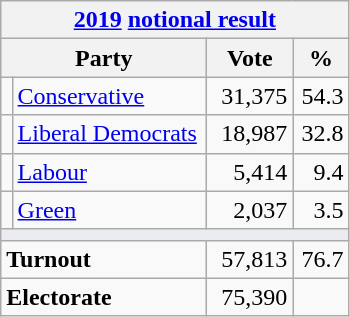<table class="wikitable">
<tr>
<th colspan="4"><a href='#'>2019</a> <a href='#'>notional result</a></th>
</tr>
<tr>
<th bgcolor="#DDDDFF" width="130px" colspan="2">Party</th>
<th bgcolor="#DDDDFF" width="50px">Vote</th>
<th bgcolor="#DDDDFF" width="30px">%</th>
</tr>
<tr>
<td></td>
<td><a href='#'>Conservative</a></td>
<td align=right>31,375</td>
<td align=right>54.3</td>
</tr>
<tr>
<td></td>
<td><a href='#'>Liberal Democrats</a></td>
<td align=right>18,987</td>
<td align=right>32.8</td>
</tr>
<tr>
<td></td>
<td><a href='#'>Labour</a></td>
<td align=right>5,414</td>
<td align=right>9.4</td>
</tr>
<tr>
<td></td>
<td><a href='#'>Green</a></td>
<td align=right>2,037</td>
<td align=right>3.5</td>
</tr>
<tr>
<td colspan="4" bgcolor="#EAECF0"></td>
</tr>
<tr>
<td colspan="2"><strong>Turnout</strong></td>
<td align=right>57,813</td>
<td align=right>76.7</td>
</tr>
<tr>
<td colspan="2"><strong>Electorate</strong></td>
<td align=right>75,390</td>
</tr>
</table>
